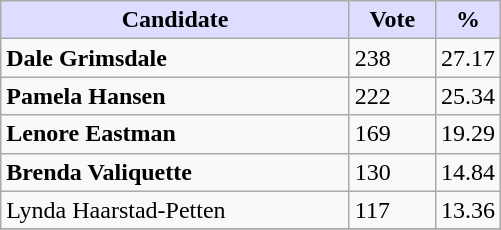<table class="wikitable">
<tr>
<th style="background:#ddf; width:225px;">Candidate</th>
<th style="background:#ddf; width:50px;">Vote</th>
<th style="background:#ddf; width:30px;">%</th>
</tr>
<tr>
<td><strong>Dale Grimsdale</strong></td>
<td>238</td>
<td>27.17</td>
</tr>
<tr>
<td><strong>Pamela Hansen</strong></td>
<td>222</td>
<td>25.34</td>
</tr>
<tr>
<td><strong>Lenore Eastman</strong></td>
<td>169</td>
<td>19.29</td>
</tr>
<tr>
<td><strong>Brenda Valiquette</strong></td>
<td>130</td>
<td>14.84</td>
</tr>
<tr>
<td>Lynda Haarstad-Petten</td>
<td>117</td>
<td>13.36</td>
</tr>
<tr>
</tr>
</table>
